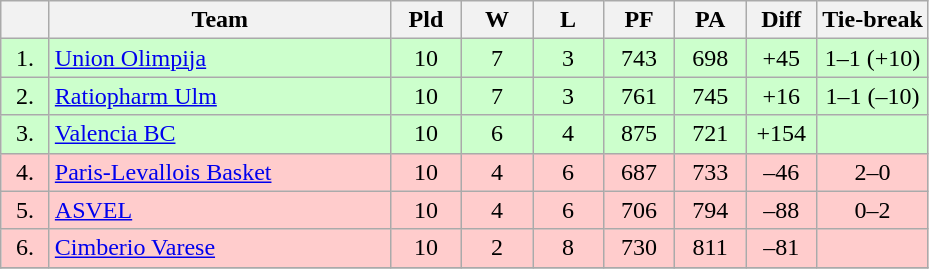<table class="wikitable" style="text-align:center">
<tr>
<th width=25></th>
<th width=220>Team</th>
<th width=40>Pld</th>
<th width=40>W</th>
<th width=40>L</th>
<th width=40>PF</th>
<th width=40>PA</th>
<th width=40>Diff</th>
<th>Tie-break</th>
</tr>
<tr style="background:#ccffcc;">
<td>1.</td>
<td align=left> <a href='#'>Union Olimpija</a></td>
<td>10</td>
<td>7</td>
<td>3</td>
<td>743</td>
<td>698</td>
<td>+45</td>
<td>1–1 (+10)</td>
</tr>
<tr style="background:#ccffcc;">
<td>2.</td>
<td align=left> <a href='#'>Ratiopharm Ulm</a></td>
<td>10</td>
<td>7</td>
<td>3</td>
<td>761</td>
<td>745</td>
<td>+16</td>
<td>1–1 (–10)</td>
</tr>
<tr style="background:#ccffcc;">
<td>3.</td>
<td align=left> <a href='#'>Valencia BC</a></td>
<td>10</td>
<td>6</td>
<td>4</td>
<td>875</td>
<td>721</td>
<td>+154</td>
<td></td>
</tr>
<tr style="background:#ffcccc;">
<td>4.</td>
<td align=left> <a href='#'>Paris-Levallois Basket</a></td>
<td>10</td>
<td>4</td>
<td>6</td>
<td>687</td>
<td>733</td>
<td>–46</td>
<td>2–0</td>
</tr>
<tr style="background:#ffcccc;">
<td>5.</td>
<td align=left> <a href='#'>ASVEL</a></td>
<td>10</td>
<td>4</td>
<td>6</td>
<td>706</td>
<td>794</td>
<td>–88</td>
<td>0–2</td>
</tr>
<tr style="background:#ffcccc;">
<td>6.</td>
<td align=left> <a href='#'>Cimberio Varese</a></td>
<td>10</td>
<td>2</td>
<td>8</td>
<td>730</td>
<td>811</td>
<td>–81</td>
<td></td>
</tr>
<tr>
</tr>
</table>
